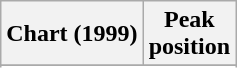<table class="wikitable">
<tr>
<th align="left">Chart (1999)</th>
<th align="center">Peak<br>position</th>
</tr>
<tr>
</tr>
<tr>
</tr>
<tr>
</tr>
<tr>
</tr>
<tr>
</tr>
</table>
